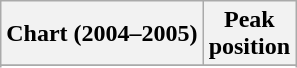<table class="wikitable sortable plainrowheaders" style="text-align:center">
<tr>
<th>Chart (2004–2005)</th>
<th>Peak<br>position</th>
</tr>
<tr>
</tr>
<tr>
</tr>
</table>
